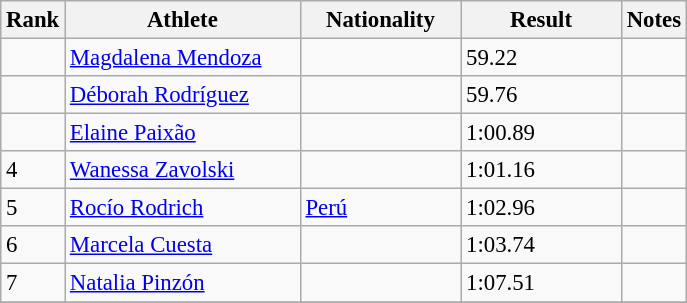<table class="wikitable" style="font-size:95%" style="width:35em;" style="text-align:center">
<tr>
<th>Rank</th>
<th width=150>Athlete</th>
<th width=100>Nationality</th>
<th width=100>Result</th>
<th>Notes</th>
</tr>
<tr>
<td></td>
<td align=left><a href='#'>Magdalena Mendoza</a></td>
<td align=left></td>
<td>59.22</td>
<td></td>
</tr>
<tr>
<td></td>
<td align=left><a href='#'>Déborah Rodríguez</a></td>
<td align=left></td>
<td>59.76</td>
<td></td>
</tr>
<tr>
<td></td>
<td align=left><a href='#'>Elaine Paixão</a></td>
<td align=left></td>
<td>1:00.89</td>
<td></td>
</tr>
<tr>
<td>4</td>
<td align=left><a href='#'>Wanessa Zavolski</a></td>
<td align=left></td>
<td>1:01.16</td>
<td></td>
</tr>
<tr>
<td>5</td>
<td align=left><a href='#'>Rocío Rodrich</a></td>
<td align=left> <a href='#'>Perú</a></td>
<td>1:02.96</td>
<td></td>
</tr>
<tr>
<td>6</td>
<td align=left><a href='#'>Marcela Cuesta</a></td>
<td align=left></td>
<td>1:03.74</td>
<td></td>
</tr>
<tr>
<td>7</td>
<td align=left><a href='#'>Natalia Pinzón</a></td>
<td align=left></td>
<td>1:07.51</td>
<td></td>
</tr>
<tr>
</tr>
</table>
